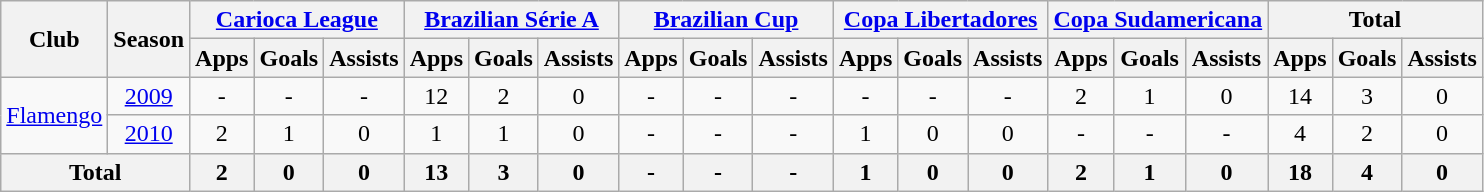<table class="wikitable" style="text-align: center;">
<tr>
<th rowspan="2">Club</th>
<th rowspan="2">Season</th>
<th colspan="3"><a href='#'>Carioca League</a></th>
<th colspan="3"><a href='#'>Brazilian Série A</a></th>
<th colspan="3"><a href='#'>Brazilian Cup</a></th>
<th colspan="3"><a href='#'>Copa Libertadores</a></th>
<th colspan="3"><a href='#'>Copa Sudamericana</a></th>
<th colspan="3">Total</th>
</tr>
<tr>
<th>Apps</th>
<th>Goals</th>
<th>Assists</th>
<th>Apps</th>
<th>Goals</th>
<th>Assists</th>
<th>Apps</th>
<th>Goals</th>
<th>Assists</th>
<th>Apps</th>
<th>Goals</th>
<th>Assists</th>
<th>Apps</th>
<th>Goals</th>
<th>Assists</th>
<th>Apps</th>
<th>Goals</th>
<th>Assists</th>
</tr>
<tr>
<td rowspan="2" valign="center"><a href='#'>Flamengo</a></td>
<td><a href='#'>2009</a></td>
<td>-</td>
<td>-</td>
<td>-</td>
<td>12</td>
<td>2</td>
<td>0</td>
<td>-</td>
<td>-</td>
<td>-</td>
<td>-</td>
<td>-</td>
<td>-</td>
<td>2</td>
<td>1</td>
<td>0</td>
<td>14</td>
<td>3</td>
<td>0</td>
</tr>
<tr>
<td><a href='#'>2010</a></td>
<td>2</td>
<td>1</td>
<td>0</td>
<td>1</td>
<td>1</td>
<td>0</td>
<td>-</td>
<td>-</td>
<td>-</td>
<td>1</td>
<td>0</td>
<td>0</td>
<td>-</td>
<td>-</td>
<td>-</td>
<td>4</td>
<td>2</td>
<td>0</td>
</tr>
<tr>
<th colspan="2"><strong>Total</strong></th>
<th>2</th>
<th>0</th>
<th>0</th>
<th>13</th>
<th>3</th>
<th>0</th>
<th>-</th>
<th>-</th>
<th>-</th>
<th>1</th>
<th>0</th>
<th>0</th>
<th>2</th>
<th>1</th>
<th>0</th>
<th>18</th>
<th>4</th>
<th>0</th>
</tr>
</table>
